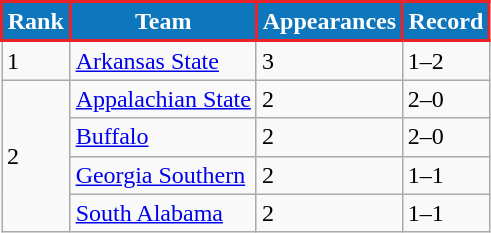<table class = "wikitable">
<tr>
<th style="background:#0D76BD; color:#FFFFFF; border: 2px solid #EC2328;">Rank</th>
<th style="background:#0D76BD; color:#FFFFFF; border: 2px solid #EC2328;">Team</th>
<th style="background:#0D76BD; color:#FFFFFF; border: 2px solid #EC2328;">Appearances</th>
<th style="background:#0D76BD; color:#FFFFFF; border: 2px solid #EC2328;">Record</th>
</tr>
<tr>
<td>1</td>
<td><a href='#'>Arkansas State</a></td>
<td>3</td>
<td>1–2</td>
</tr>
<tr>
<td rowspan=4>2</td>
<td><a href='#'>Appalachian State</a></td>
<td>2</td>
<td>2–0</td>
</tr>
<tr>
<td><a href='#'>Buffalo</a></td>
<td>2</td>
<td>2–0</td>
</tr>
<tr>
<td><a href='#'>Georgia Southern</a></td>
<td>2</td>
<td>1–1</td>
</tr>
<tr>
<td><a href='#'>South Alabama</a></td>
<td>2</td>
<td>1–1</td>
</tr>
</table>
